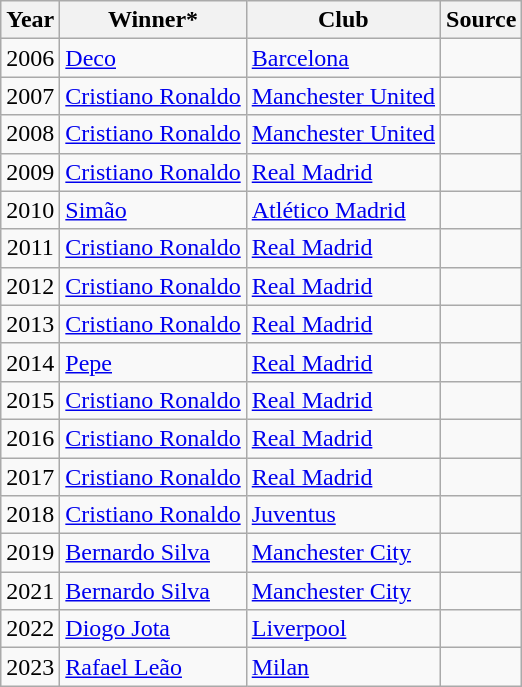<table class="wikitable" style="margin-right: 0;">
<tr text-align:center;">
<th>Year</th>
<th>Winner*</th>
<th>Club</th>
<th>Source</th>
</tr>
<tr>
<td align="center">2006</td>
<td><a href='#'>Deco</a></td>
<td> <a href='#'>Barcelona</a></td>
<td align="center"></td>
</tr>
<tr>
<td align="center">2007</td>
<td><a href='#'>Cristiano Ronaldo</a></td>
<td> <a href='#'>Manchester United</a></td>
<td align="center"></td>
</tr>
<tr>
<td align="center">2008</td>
<td><a href='#'>Cristiano Ronaldo</a></td>
<td> <a href='#'>Manchester United</a></td>
<td align="center"></td>
</tr>
<tr>
<td align="center">2009</td>
<td><a href='#'>Cristiano Ronaldo</a></td>
<td> <a href='#'>Real Madrid</a></td>
<td align="center"></td>
</tr>
<tr>
<td align="center">2010</td>
<td><a href='#'>Simão</a></td>
<td> <a href='#'>Atlético Madrid</a></td>
<td align="center"></td>
</tr>
<tr>
<td align="center">2011</td>
<td><a href='#'>Cristiano Ronaldo</a></td>
<td> <a href='#'>Real Madrid</a></td>
<td align="center"></td>
</tr>
<tr>
<td align="center">2012</td>
<td><a href='#'>Cristiano Ronaldo</a></td>
<td> <a href='#'>Real Madrid</a></td>
<td align="center"></td>
</tr>
<tr>
<td align="center">2013</td>
<td><a href='#'>Cristiano Ronaldo</a></td>
<td> <a href='#'>Real Madrid</a></td>
<td align="center"></td>
</tr>
<tr>
<td align="center">2014</td>
<td><a href='#'>Pepe</a></td>
<td> <a href='#'>Real Madrid</a></td>
<td align="center"></td>
</tr>
<tr>
<td align="center">2015</td>
<td><a href='#'>Cristiano Ronaldo</a></td>
<td> <a href='#'>Real Madrid</a></td>
<td align="center"></td>
</tr>
<tr>
<td align="center">2016</td>
<td><a href='#'>Cristiano Ronaldo</a></td>
<td> <a href='#'>Real Madrid</a></td>
<td align="center"></td>
</tr>
<tr>
<td align="center">2017</td>
<td><a href='#'>Cristiano Ronaldo</a></td>
<td> <a href='#'>Real Madrid</a></td>
<td></td>
</tr>
<tr>
<td align="center">2018</td>
<td><a href='#'>Cristiano Ronaldo</a></td>
<td> <a href='#'>Juventus</a></td>
<td></td>
</tr>
<tr>
<td align="center">2019</td>
<td><a href='#'>Bernardo Silva</a></td>
<td> <a href='#'>Manchester City</a></td>
<td></td>
</tr>
<tr>
<td align="center">2021</td>
<td><a href='#'>Bernardo Silva</a></td>
<td> <a href='#'>Manchester City</a></td>
<td></td>
</tr>
<tr>
<td align="center">2022</td>
<td><a href='#'>Diogo Jota</a></td>
<td> <a href='#'>Liverpool</a></td>
<td></td>
</tr>
<tr>
<td align="center">2023</td>
<td><a href='#'>Rafael Leão</a></td>
<td> <a href='#'>Milan</a></td>
<td></td>
</tr>
</table>
